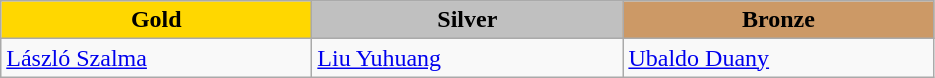<table class="wikitable" style="text-align:left">
<tr align="center">
<td width=200 bgcolor=gold><strong>Gold</strong></td>
<td width=200 bgcolor=silver><strong>Silver</strong></td>
<td width=200 bgcolor=CC9966><strong>Bronze</strong></td>
</tr>
<tr>
<td><a href='#'>László Szalma</a><br><em></em></td>
<td><a href='#'>Liu Yuhuang</a><br><em></em></td>
<td><a href='#'>Ubaldo Duany</a><br><em></em></td>
</tr>
</table>
